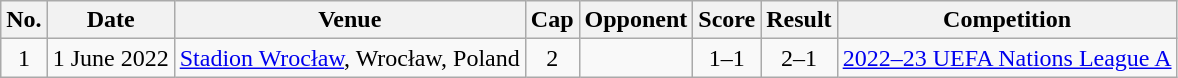<table class="wikitable">
<tr>
<th scope="col">No.</th>
<th scope="col">Date</th>
<th scope="col">Venue</th>
<th scope="col">Cap</th>
<th scope="col">Opponent</th>
<th scope="col">Score</th>
<th scope="col">Result</th>
<th scope="col">Competition</th>
</tr>
<tr>
<td align="center">1</td>
<td>1 June 2022</td>
<td><a href='#'>Stadion Wrocław</a>, Wrocław, Poland</td>
<td align="center">2</td>
<td></td>
<td align="center">1–1</td>
<td align=center>2–1</td>
<td><a href='#'>2022–23 UEFA Nations League A</a></td>
</tr>
</table>
